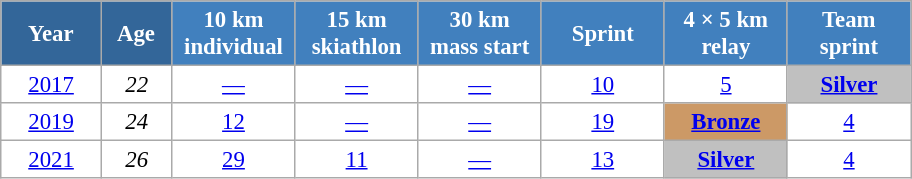<table class="wikitable" style="font-size:95%; text-align:center; border:grey solid 1px; border-collapse:collapse; background:#ffffff;">
<tr>
<th style="background-color:#369; color:white; width:60px;"> Year </th>
<th style="background-color:#369; color:white; width:40px;"> Age </th>
<th style="background-color:#4180be; color:white; width:75px;"> 10 km <br> individual </th>
<th style="background-color:#4180be; color:white; width:75px;"> 15 km <br> skiathlon </th>
<th style="background-color:#4180be; color:white; width:75px;"> 30 km <br> mass start </th>
<th style="background-color:#4180be; color:white; width:75px;"> Sprint </th>
<th style="background-color:#4180be; color:white; width:75px;"> 4 × 5 km <br> relay </th>
<th style="background-color:#4180be; color:white; width:75px;"> Team <br> sprint </th>
</tr>
<tr>
<td><a href='#'>2017</a></td>
<td><em>22</em></td>
<td><a href='#'>—</a></td>
<td><a href='#'>—</a></td>
<td><a href='#'>—</a></td>
<td><a href='#'>10</a></td>
<td><a href='#'>5</a></td>
<td style="background:silver;"><a href='#'><strong>Silver</strong></a></td>
</tr>
<tr>
<td><a href='#'>2019</a></td>
<td><em>24</em></td>
<td><a href='#'>12</a></td>
<td><a href='#'>—</a></td>
<td><a href='#'>—</a></td>
<td><a href='#'>19</a></td>
<td style="background:#c96;"><a href='#'><strong>Bronze</strong></a></td>
<td><a href='#'>4</a></td>
</tr>
<tr>
<td><a href='#'>2021</a></td>
<td><em>26</em></td>
<td><a href='#'>29</a></td>
<td><a href='#'>11</a></td>
<td><a href='#'>—</a></td>
<td><a href='#'>13</a></td>
<td style="background:silver;"><a href='#'><strong>Silver</strong></a></td>
<td><a href='#'>4</a></td>
</tr>
</table>
